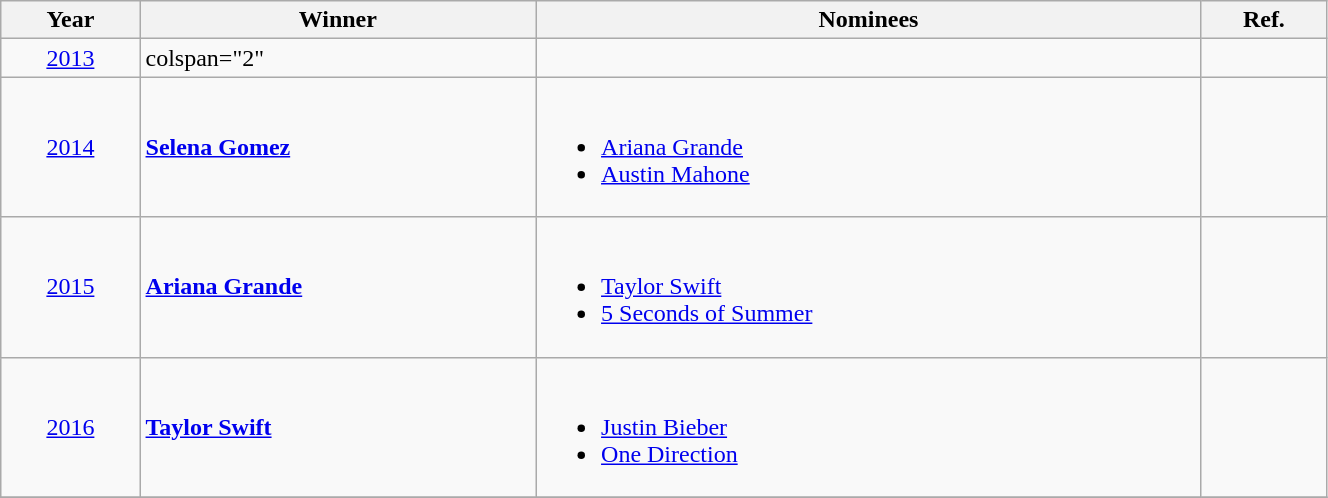<table class="wikitable" width=70%>
<tr>
<th>Year</th>
<th>Winner</th>
<th>Nominees</th>
<th>Ref.</th>
</tr>
<tr>
<td align="center"><a href='#'>2013</a></td>
<td>colspan="2" </td>
<td align="center"></td>
</tr>
<tr>
<td align="center"><a href='#'>2014</a></td>
<td><strong><a href='#'>Selena Gomez</a></strong></td>
<td><br><ul><li><a href='#'>Ariana Grande</a></li><li><a href='#'>Austin Mahone</a></li></ul></td>
<td align="center"></td>
</tr>
<tr>
<td align="center"><a href='#'>2015</a></td>
<td><strong><a href='#'>Ariana Grande</a></strong></td>
<td><br><ul><li><a href='#'>Taylor Swift</a></li><li><a href='#'>5 Seconds of Summer</a></li></ul></td>
<td align="center"></td>
</tr>
<tr>
<td align="center"><a href='#'>2016</a></td>
<td><strong><a href='#'>Taylor Swift</a></strong></td>
<td><br><ul><li><a href='#'>Justin Bieber</a></li><li><a href='#'>One Direction</a></li></ul></td>
<td align="center"></td>
</tr>
<tr>
</tr>
</table>
